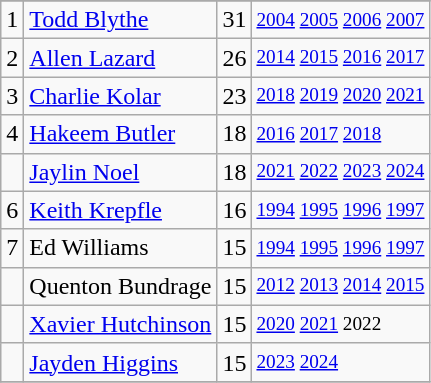<table class="wikitable">
<tr>
</tr>
<tr>
<td>1</td>
<td><a href='#'>Todd Blythe</a></td>
<td>31</td>
<td style="font-size:80%;"><a href='#'>2004</a> <a href='#'>2005</a> <a href='#'>2006</a> <a href='#'>2007</a></td>
</tr>
<tr>
<td>2</td>
<td><a href='#'>Allen Lazard</a></td>
<td>26</td>
<td style="font-size:80%;"><a href='#'>2014</a> <a href='#'>2015</a> <a href='#'>2016</a> <a href='#'>2017</a></td>
</tr>
<tr>
<td>3</td>
<td><a href='#'>Charlie Kolar</a></td>
<td>23</td>
<td style="font-size:80%;"><a href='#'>2018</a> <a href='#'>2019</a> <a href='#'>2020</a> <a href='#'>2021</a></td>
</tr>
<tr>
<td>4</td>
<td><a href='#'>Hakeem Butler</a></td>
<td>18</td>
<td style="font-size:80%;"><a href='#'>2016</a> <a href='#'>2017</a> <a href='#'>2018</a></td>
</tr>
<tr>
<td></td>
<td><a href='#'>Jaylin Noel</a></td>
<td>18</td>
<td style="font-size:80%;"><a href='#'>2021</a> <a href='#'>2022</a> <a href='#'>2023</a> <a href='#'>2024</a></td>
</tr>
<tr>
<td>6</td>
<td><a href='#'>Keith Krepfle</a></td>
<td>16</td>
<td style="font-size:80%;"><a href='#'>1994</a> <a href='#'>1995</a> <a href='#'>1996</a> <a href='#'>1997</a></td>
</tr>
<tr>
<td>7</td>
<td>Ed Williams</td>
<td>15</td>
<td style="font-size:80%;"><a href='#'>1994</a> <a href='#'>1995</a> <a href='#'>1996</a> <a href='#'>1997</a></td>
</tr>
<tr>
<td></td>
<td>Quenton Bundrage</td>
<td>15</td>
<td style="font-size:80%;"><a href='#'>2012</a> <a href='#'>2013</a> <a href='#'>2014</a> <a href='#'>2015</a></td>
</tr>
<tr>
<td></td>
<td><a href='#'>Xavier Hutchinson</a></td>
<td>15</td>
<td style="font-size:80%;"><a href='#'>2020</a> <a href='#'>2021</a> 2022</td>
</tr>
<tr>
<td></td>
<td><a href='#'>Jayden Higgins</a></td>
<td>15</td>
<td style="font-size:80%;"><a href='#'>2023</a> <a href='#'>2024</a></td>
</tr>
<tr>
</tr>
</table>
